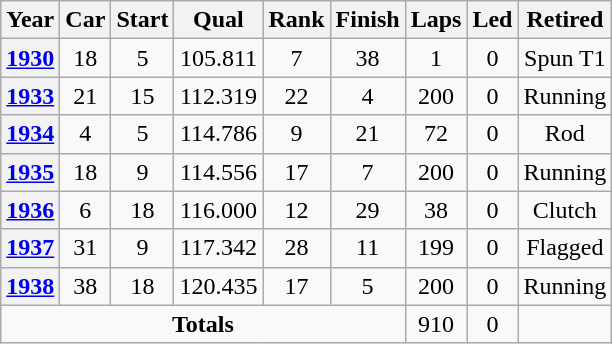<table class="wikitable" style="text-align:center">
<tr>
<th>Year</th>
<th>Car</th>
<th>Start</th>
<th>Qual</th>
<th>Rank</th>
<th>Finish</th>
<th>Laps</th>
<th>Led</th>
<th>Retired</th>
</tr>
<tr>
<th><a href='#'>1930</a></th>
<td>18</td>
<td>5</td>
<td>105.811</td>
<td>7</td>
<td>38</td>
<td>1</td>
<td>0</td>
<td>Spun T1</td>
</tr>
<tr>
<th><a href='#'>1933</a></th>
<td>21</td>
<td>15</td>
<td>112.319</td>
<td>22</td>
<td>4</td>
<td>200</td>
<td>0</td>
<td>Running</td>
</tr>
<tr>
<th><a href='#'>1934</a></th>
<td>4</td>
<td>5</td>
<td>114.786</td>
<td>9</td>
<td>21</td>
<td>72</td>
<td>0</td>
<td>Rod</td>
</tr>
<tr>
<th><a href='#'>1935</a></th>
<td>18</td>
<td>9</td>
<td>114.556</td>
<td>17</td>
<td>7</td>
<td>200</td>
<td>0</td>
<td>Running</td>
</tr>
<tr>
<th><a href='#'>1936</a></th>
<td>6</td>
<td>18</td>
<td>116.000</td>
<td>12</td>
<td>29</td>
<td>38</td>
<td>0</td>
<td>Clutch</td>
</tr>
<tr>
<th><a href='#'>1937</a></th>
<td>31</td>
<td>9</td>
<td>117.342</td>
<td>28</td>
<td>11</td>
<td>199</td>
<td>0</td>
<td>Flagged</td>
</tr>
<tr>
<th><a href='#'>1938</a></th>
<td>38</td>
<td>18</td>
<td>120.435</td>
<td>17</td>
<td>5</td>
<td>200</td>
<td>0</td>
<td>Running</td>
</tr>
<tr>
<td colspan=6><strong>Totals</strong></td>
<td>910</td>
<td>0</td>
<td></td>
</tr>
</table>
